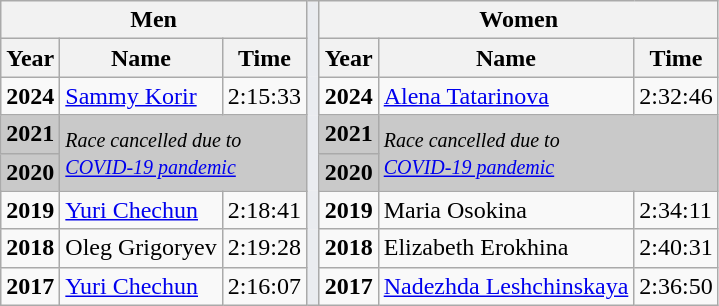<table class="wikitable sortable" style="font-size=95%;">
<tr>
<th colspan=3>Men</th>
<th colspan=1 style="border:none; background:#eaecf0;"></th>
<th colspan=3>Women</th>
</tr>
<tr>
<th>Year</th>
<th>Name</th>
<th>Time</th>
<th scope="col" class="unsortable" width="1px" style="border:none; background:#eaecf0;"></th>
<th>Year</th>
<th>Name</th>
<th>Time</th>
</tr>
<tr>
<td><strong>2024</strong></td>
<td data-sort-value="Sammy Kigen Korir"> <a href='#'>Sammy Korir</a></td>
<td>2:15:33</td>
<td style="border:none; background:#eaecf0;"></td>
<td><strong>2024</strong></td>
<td data-sort-value="Tatarinova, Alena"><a href='#'>Alena Tatarinova</a></td>
<td>2:32:46</td>
</tr>
<tr>
<td bgcolor=#c9c9c9><strong>2021</strong></td>
<td rowspan=2 colspan=2 bgcolor=#c9c9c9 data-sort-value="ZZZ"><small><em>Race cancelled due to<br> <a href='#'>COVID-19 pandemic</a></em></small></td>
<td style="border:none; background:#eaecf0;"></td>
<td bgcolor=#c9c9c9><strong>2021</strong></td>
<td rowspan=2 colspan=2 bgcolor=#c9c9c9 data-sort-value="ZZZ"><small><em>Race cancelled due to<br> <a href='#'>COVID-19 pandemic</a></em></small></td>
</tr>
<tr>
<td bgcolor=#c9c9c9><strong>2020</strong></td>
<td style="border:none; background:#eaecf0;"></td>
<td bgcolor=#c9c9c9><strong>2020</strong></td>
</tr>
<tr>
<td><strong>2019</strong></td>
<td data-sort-value="Chechun, Yuri"><a href='#'>Yuri Chechun</a></td>
<td>2:18:41</td>
<td style="border:none; background:#eaecf0;"></td>
<td><strong>2019</strong></td>
<td data-sort-value="Osokina, Maria">Maria Osokina</td>
<td>2:34:11</td>
</tr>
<tr>
<td><strong>2018</strong></td>
<td data-sort-value="Grigoryev, Oleg">Oleg Grigoryev</td>
<td>2:19:28</td>
<td style="border:none; background:#eaecf0;"></td>
<td><strong>2018</strong></td>
<td data-sort-value="Erokhina, Elizabeth">Elizabeth Erokhina</td>
<td>2:40:31</td>
</tr>
<tr>
<td><strong>2017</strong></td>
<td data-sort-value="Chechun, Yuri"><a href='#'>Yuri Chechun</a></td>
<td>2:16:07</td>
<td style="border:none; background:#eaecf0;"></td>
<td><strong>2017</strong></td>
<td data-sort-value="Leshchinskaya, Nadezhda"><a href='#'>Nadezhda Leshchinskaya</a></td>
<td>2:36:50</td>
</tr>
</table>
